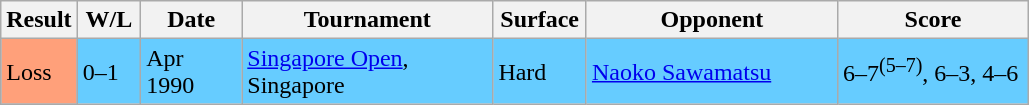<table class="sortable wikitable">
<tr>
<th style="width:40px">Result</th>
<th style="width:35px" class="unsortable">W/L</th>
<th style="width:60px">Date</th>
<th style="width:160px">Tournament</th>
<th style="width:55px">Surface</th>
<th style="width:160px">Opponent</th>
<th style="width:120px" class="unsortable">Score</th>
</tr>
<tr style="background:#6cf;">
<td style="background:#ffa07a;">Loss</td>
<td>0–1</td>
<td>Apr 1990</td>
<td><a href='#'>Singapore Open</a>, Singapore</td>
<td>Hard</td>
<td> <a href='#'>Naoko Sawamatsu</a></td>
<td>6–7<sup>(5–7)</sup>, 6–3, 4–6</td>
</tr>
</table>
